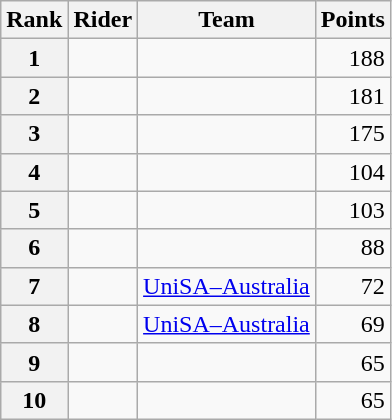<table class="wikitable" margin-bottom:0;">
<tr>
<th scope="col">Rank</th>
<th scope="col">Rider</th>
<th scope="col">Team</th>
<th scope="col">Points</th>
</tr>
<tr>
<th scope="row">1</th>
<td> </td>
<td></td>
<td align="right">188</td>
</tr>
<tr>
<th scope="row">2</th>
<td></td>
<td></td>
<td align="right">181</td>
</tr>
<tr>
<th scope="row">3</th>
<td></td>
<td></td>
<td align="right">175</td>
</tr>
<tr>
<th scope="row">4</th>
<td></td>
<td></td>
<td align="right">104</td>
</tr>
<tr>
<th scope="row">5</th>
<td></td>
<td></td>
<td align="right">103</td>
</tr>
<tr>
<th scope="row">6</th>
<td></td>
<td></td>
<td align="right">88</td>
</tr>
<tr>
<th scope="row">7</th>
<td></td>
<td><a href='#'>UniSA–Australia</a></td>
<td align="right">72</td>
</tr>
<tr>
<th scope="row">8</th>
<td></td>
<td><a href='#'>UniSA–Australia</a></td>
<td align="right">69</td>
</tr>
<tr>
<th scope="row">9</th>
<td></td>
<td></td>
<td align="right">65</td>
</tr>
<tr>
<th scope="row">10</th>
<td></td>
<td></td>
<td align="right">65</td>
</tr>
</table>
